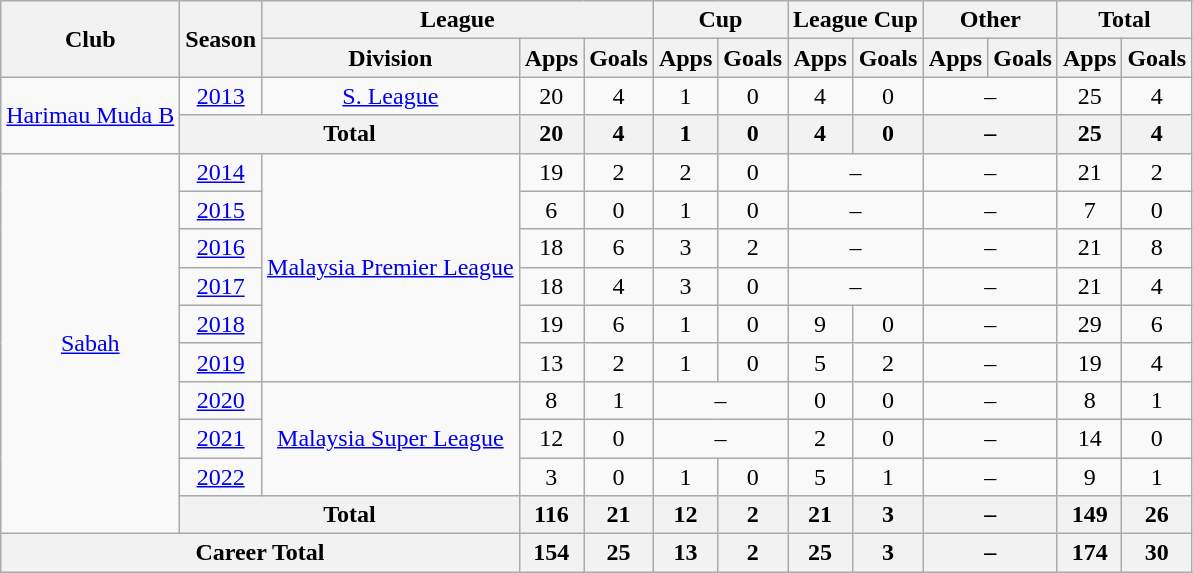<table class=wikitable style="text-align:center">
<tr>
<th rowspan=2>Club</th>
<th rowspan=2>Season</th>
<th colspan=3>League</th>
<th colspan=2>Cup</th>
<th colspan=2>League Cup</th>
<th colspan=2>Other</th>
<th colspan=2>Total</th>
</tr>
<tr>
<th>Division</th>
<th>Apps</th>
<th>Goals</th>
<th>Apps</th>
<th>Goals</th>
<th>Apps</th>
<th>Goals</th>
<th>Apps</th>
<th>Goals</th>
<th>Apps</th>
<th>Goals</th>
</tr>
<tr>
<td rowspan=2><a href='#'>Harimau Muda B</a></td>
<td><a href='#'>2013</a></td>
<td><a href='#'>S. League</a></td>
<td>20</td>
<td>4</td>
<td>1</td>
<td>0</td>
<td>4</td>
<td>0</td>
<td colspan=2>–</td>
<td>25</td>
<td>4</td>
</tr>
<tr>
<th colspan="2">Total</th>
<th>20</th>
<th>4</th>
<th>1</th>
<th>0</th>
<th>4</th>
<th>0</th>
<th colspan=2>–</th>
<th>25</th>
<th>4</th>
</tr>
<tr>
<td rowspan=10><a href='#'>Sabah</a></td>
<td><a href='#'>2014</a></td>
<td rowspan=6><a href='#'>Malaysia Premier League</a></td>
<td>19</td>
<td>2</td>
<td>2</td>
<td>0</td>
<td colspan=2>–</td>
<td colspan=2>–</td>
<td>21</td>
<td>2</td>
</tr>
<tr>
<td><a href='#'>2015</a></td>
<td>6</td>
<td>0</td>
<td>1</td>
<td>0</td>
<td colspan=2>–</td>
<td colspan=2>–</td>
<td>7</td>
<td>0</td>
</tr>
<tr>
<td><a href='#'>2016</a></td>
<td>18</td>
<td>6</td>
<td>3</td>
<td>2</td>
<td colspan=2>–</td>
<td colspan=2>–</td>
<td>21</td>
<td>8</td>
</tr>
<tr>
<td><a href='#'>2017</a></td>
<td>18</td>
<td>4</td>
<td>3</td>
<td>0</td>
<td colspan=2>–</td>
<td colspan=2>–</td>
<td>21</td>
<td>4</td>
</tr>
<tr>
<td><a href='#'>2018</a></td>
<td>19</td>
<td>6</td>
<td>1</td>
<td>0</td>
<td>9</td>
<td>0</td>
<td colspan=2>–</td>
<td>29</td>
<td>6</td>
</tr>
<tr>
<td><a href='#'>2019</a></td>
<td>13</td>
<td>2</td>
<td>1</td>
<td>0</td>
<td>5</td>
<td>2</td>
<td colspan=2>–</td>
<td>19</td>
<td>4</td>
</tr>
<tr>
<td><a href='#'>2020</a></td>
<td rowspan=3><a href='#'>Malaysia Super League</a></td>
<td>8</td>
<td>1</td>
<td colspan=2>–</td>
<td>0</td>
<td>0</td>
<td colspan=2>–</td>
<td>8</td>
<td>1</td>
</tr>
<tr>
<td><a href='#'>2021</a></td>
<td>12</td>
<td>0</td>
<td colspan=2>–</td>
<td>2</td>
<td>0</td>
<td colspan=2>–</td>
<td>14</td>
<td>0</td>
</tr>
<tr>
<td><a href='#'>2022</a></td>
<td>3</td>
<td>0</td>
<td>1</td>
<td>0</td>
<td>5</td>
<td>1</td>
<td colspan=2>–</td>
<td>9</td>
<td>1</td>
</tr>
<tr>
<th colspan="2">Total</th>
<th>116</th>
<th>21</th>
<th>12</th>
<th>2</th>
<th>21</th>
<th>3</th>
<th colspan=2>–</th>
<th>149</th>
<th>26</th>
</tr>
<tr>
<th colspan="3">Career Total</th>
<th>154</th>
<th>25</th>
<th>13</th>
<th>2</th>
<th>25</th>
<th>3</th>
<th colspan=2>–</th>
<th>174</th>
<th>30</th>
</tr>
</table>
